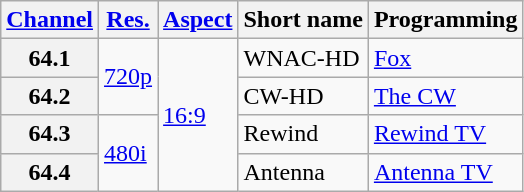<table class="wikitable">
<tr>
<th scope="col"><a href='#'>Channel</a></th>
<th scope="col"><a href='#'>Res.</a></th>
<th scope="col"><a href='#'>Aspect</a></th>
<th scope="col">Short name</th>
<th scope="col">Programming</th>
</tr>
<tr>
<th scope="row">64.1</th>
<td rowspan=2><a href='#'>720p</a></td>
<td rowspan=4><a href='#'>16:9</a></td>
<td>WNAC-HD</td>
<td><a href='#'>Fox</a></td>
</tr>
<tr>
<th scope="row">64.2</th>
<td>CW-HD</td>
<td><a href='#'>The CW</a></td>
</tr>
<tr>
<th scope="row">64.3</th>
<td rowspan=2><a href='#'>480i</a></td>
<td>Rewind</td>
<td><a href='#'>Rewind TV</a></td>
</tr>
<tr>
<th scope="row">64.4</th>
<td>Antenna</td>
<td><a href='#'>Antenna TV</a></td>
</tr>
</table>
